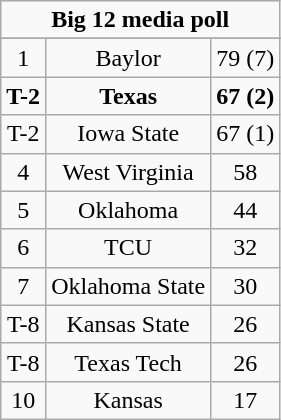<table class="wikitable" style="display: inline-table;">
<tr>
<td align="center" Colspan="3"><strong>Big 12 media poll</strong></td>
</tr>
<tr align="center">
</tr>
<tr align="center">
<td>1</td>
<td>Baylor</td>
<td>79 (7)</td>
</tr>
<tr align="center">
<td><strong>T-2</strong></td>
<td><strong>Texas</strong></td>
<td><strong>67 (2)</strong></td>
</tr>
<tr align="center">
<td>T-2</td>
<td>Iowa State</td>
<td>67 (1)</td>
</tr>
<tr align="center">
<td>4</td>
<td>West Virginia</td>
<td>58</td>
</tr>
<tr align="center">
<td>5</td>
<td>Oklahoma</td>
<td>44</td>
</tr>
<tr align="center">
<td>6</td>
<td>TCU</td>
<td>32</td>
</tr>
<tr align="center">
<td>7</td>
<td>Oklahoma State</td>
<td>30</td>
</tr>
<tr align="center">
<td>T-8</td>
<td>Kansas State</td>
<td>26</td>
</tr>
<tr align="center">
<td>T-8</td>
<td>Texas Tech</td>
<td>26</td>
</tr>
<tr align="center">
<td>10</td>
<td>Kansas</td>
<td>17</td>
</tr>
</table>
